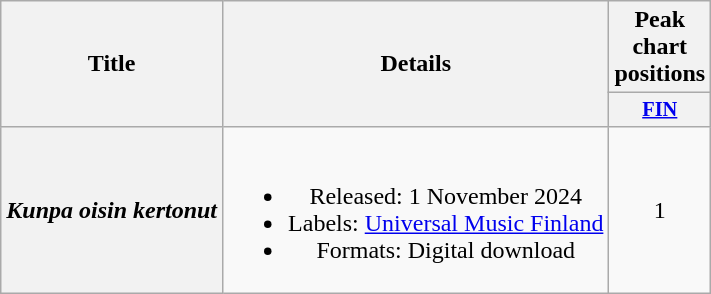<table class="wikitable plainrowheaders" style="text-align:center;">
<tr>
<th scope="col" rowspan="2">Title</th>
<th scope="col" rowspan="2">Details</th>
<th scope="col" colspan="1">Peak chart positions</th>
</tr>
<tr>
<th scope="col" style="width:3em;font-size:85%;"><a href='#'>FIN</a><br></th>
</tr>
<tr>
<th scope="row"><em>Kunpa oisin kertonut</em></th>
<td><br><ul><li>Released: 1 November 2024</li><li>Labels: <a href='#'>Universal Music Finland</a></li><li>Formats: Digital download</li></ul></td>
<td>1</td>
</tr>
</table>
